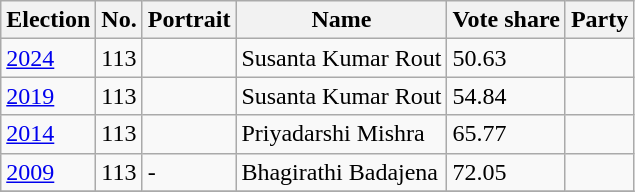<table class="wikitable sortable">
<tr>
<th>Election</th>
<th> No.</th>
<th>Portrait</th>
<th>Name</th>
<th>Vote share</th>
<th scope="col" colspan=2>Party</th>
</tr>
<tr>
<td><a href='#'>2024</a></td>
<td>113</td>
<td></td>
<td>Susanta Kumar Rout</td>
<td>50.63</td>
<td></td>
</tr>
<tr>
<td><a href='#'>2019</a></td>
<td>113</td>
<td></td>
<td>Susanta Kumar Rout</td>
<td>54.84</td>
<td></td>
</tr>
<tr>
<td><a href='#'>2014</a></td>
<td>113</td>
<td></td>
<td>Priyadarshi Mishra</td>
<td>65.77</td>
<td></td>
</tr>
<tr>
<td><a href='#'>2009</a></td>
<td>113</td>
<td>-</td>
<td>Bhagirathi Badajena</td>
<td>72.05</td>
<td></td>
</tr>
<tr>
</tr>
</table>
